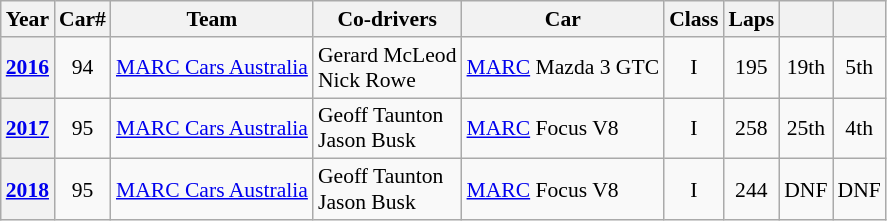<table class="wikitable" style="font-size:90%">
<tr>
<th>Year</th>
<th>Car#</th>
<th>Team</th>
<th>Co-drivers</th>
<th>Car</th>
<th>Class</th>
<th>Laps</th>
<th></th>
<th></th>
</tr>
<tr style="text-align:center;">
<th><a href='#'>2016</a></th>
<td>94</td>
<td align="left"> <a href='#'>MARC Cars Australia</a></td>
<td align="left"> Gerard McLeod<br> Nick Rowe</td>
<td align="left"><a href='#'>MARC</a> Mazda 3 GTC</td>
<td>I</td>
<td>195</td>
<td>19th</td>
<td>5th</td>
</tr>
<tr style="text-align:center;">
<th><a href='#'>2017</a></th>
<td>95</td>
<td align="left"> <a href='#'>MARC Cars Australia</a></td>
<td align="left"> Geoff Taunton<br> Jason Busk</td>
<td align="left"><a href='#'>MARC</a> Focus V8</td>
<td>I</td>
<td>258</td>
<td>25th</td>
<td>4th</td>
</tr>
<tr style="text-align:center;">
<th><a href='#'>2018</a></th>
<td>95</td>
<td align="left"> <a href='#'>MARC Cars Australia</a></td>
<td align="left"> Geoff Taunton<br> Jason Busk</td>
<td align="left"><a href='#'>MARC</a> Focus V8</td>
<td>I</td>
<td>244</td>
<td>DNF</td>
<td>DNF</td>
</tr>
</table>
